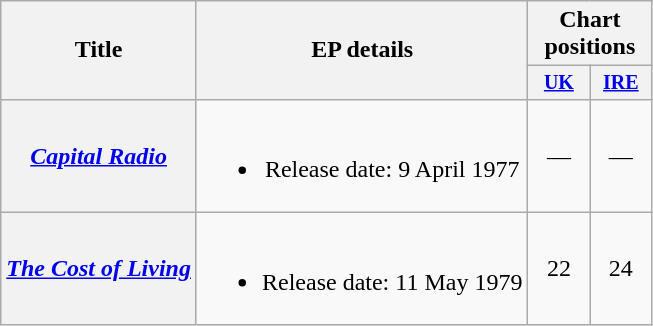<table class="wikitable plainrowheaders" style="text-align:center">
<tr>
<th rowspan="2">Title</th>
<th rowspan="2">EP details</th>
<th colspan="2">Chart positions</th>
</tr>
<tr>
<th style="width:35px;font-size:smaller"><a href='#'>UK</a><br></th>
<th style="width:35px;font-size:smaller"><a href='#'>IRE</a><br></th>
</tr>
<tr>
<th scope="row"><em><a href='#'>Capital Radio</a></em></th>
<td><br><ul><li>Release date: 9 April 1977</li></ul></td>
<td>—</td>
<td>—</td>
</tr>
<tr>
<th scope="row"><em><a href='#'>The Cost of Living</a></em></th>
<td><br><ul><li>Release date: 11 May 1979</li></ul></td>
<td>22</td>
<td>24</td>
</tr>
</table>
